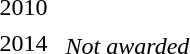<table>
<tr>
<td>2010<br></td>
<td></td>
<td></td>
<td></td>
</tr>
<tr>
<td rowspan=2>2014<br></td>
<td rowspan=2></td>
<td rowspan=2></td>
<td></td>
</tr>
<tr>
<td><em>Not awarded</em></td>
</tr>
</table>
